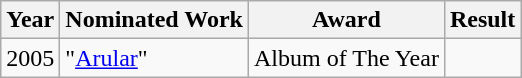<table class="wikitable">
<tr>
<th>Year</th>
<th>Nominated Work</th>
<th>Award</th>
<th>Result</th>
</tr>
<tr>
<td>2005</td>
<td>"<a href='#'>Arular</a>"</td>
<td>Album of The Year</td>
<td></td>
</tr>
</table>
